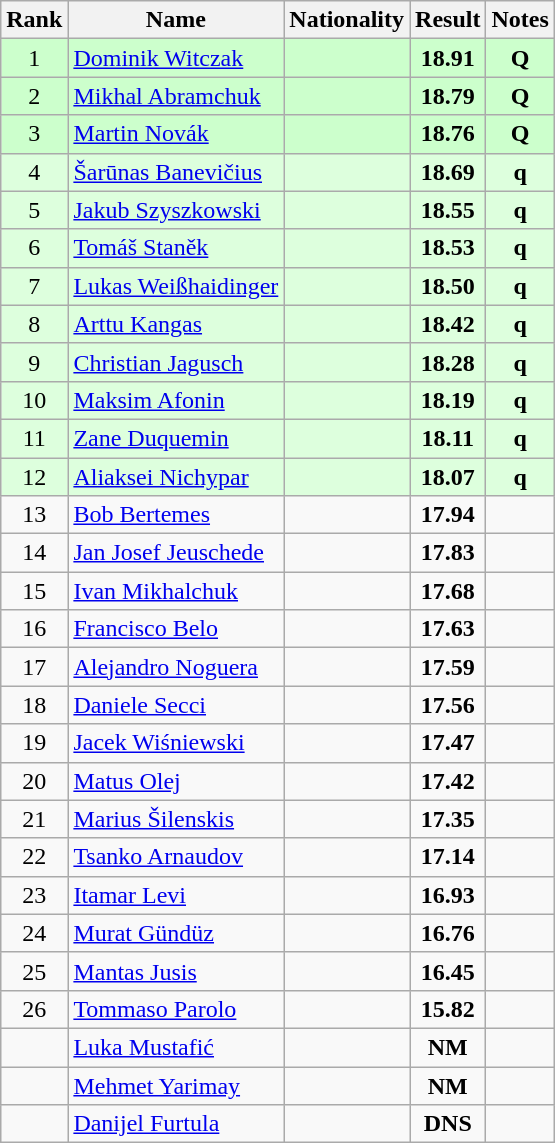<table class="wikitable sortable" style="text-align:center">
<tr>
<th>Rank</th>
<th>Name</th>
<th>Nationality</th>
<th>Result</th>
<th>Notes</th>
</tr>
<tr bgcolor=ccffcc>
<td>1</td>
<td align=left><a href='#'>Dominik Witczak</a></td>
<td align=left></td>
<td><strong>18.91</strong></td>
<td><strong>Q</strong></td>
</tr>
<tr bgcolor=ccffcc>
<td>2</td>
<td align=left><a href='#'>Mikhal Abramchuk</a></td>
<td align=left></td>
<td><strong>18.79</strong></td>
<td><strong>Q</strong></td>
</tr>
<tr bgcolor=ccffcc>
<td>3</td>
<td align=left><a href='#'>Martin Novák</a></td>
<td align=left></td>
<td><strong>18.76</strong></td>
<td><strong>Q</strong></td>
</tr>
<tr bgcolor=ddffdd>
<td>4</td>
<td align=left><a href='#'>Šarūnas Banevičius</a></td>
<td align=left></td>
<td><strong>18.69</strong></td>
<td><strong>q</strong></td>
</tr>
<tr bgcolor=ddffdd>
<td>5</td>
<td align=left><a href='#'>Jakub Szyszkowski</a></td>
<td align=left></td>
<td><strong>18.55</strong></td>
<td><strong>q</strong></td>
</tr>
<tr bgcolor=ddffdd>
<td>6</td>
<td align=left><a href='#'>Tomáš Staněk</a></td>
<td align=left></td>
<td><strong>18.53</strong></td>
<td><strong>q</strong></td>
</tr>
<tr bgcolor=ddffdd>
<td>7</td>
<td align=left><a href='#'>Lukas Weißhaidinger</a></td>
<td align=left></td>
<td><strong>18.50</strong></td>
<td><strong>q</strong></td>
</tr>
<tr bgcolor=ddffdd>
<td>8</td>
<td align=left><a href='#'>Arttu Kangas</a></td>
<td align=left></td>
<td><strong>18.42</strong></td>
<td><strong>q</strong></td>
</tr>
<tr bgcolor=ddffdd>
<td>9</td>
<td align=left><a href='#'>Christian Jagusch</a></td>
<td align=left></td>
<td><strong>18.28</strong></td>
<td><strong>q</strong></td>
</tr>
<tr bgcolor=ddffdd>
<td>10</td>
<td align=left><a href='#'>Maksim Afonin</a></td>
<td align=left></td>
<td><strong>18.19</strong></td>
<td><strong>q</strong></td>
</tr>
<tr bgcolor=ddffdd>
<td>11</td>
<td align=left><a href='#'>Zane Duquemin</a></td>
<td align=left></td>
<td><strong>18.11</strong></td>
<td><strong>q</strong></td>
</tr>
<tr bgcolor=ddffdd>
<td>12</td>
<td align=left><a href='#'>Aliaksei Nichypar</a></td>
<td align=left></td>
<td><strong>18.07</strong></td>
<td><strong>q</strong></td>
</tr>
<tr>
<td>13</td>
<td align=left><a href='#'>Bob Bertemes</a></td>
<td align=left></td>
<td><strong>17.94</strong></td>
<td></td>
</tr>
<tr>
<td>14</td>
<td align=left><a href='#'>Jan Josef Jeuschede</a></td>
<td align=left></td>
<td><strong>17.83</strong></td>
<td></td>
</tr>
<tr>
<td>15</td>
<td align=left><a href='#'>Ivan Mikhalchuk</a></td>
<td align=left></td>
<td><strong>17.68</strong></td>
<td></td>
</tr>
<tr>
<td>16</td>
<td align=left><a href='#'>Francisco Belo</a></td>
<td align=left></td>
<td><strong>17.63</strong></td>
<td></td>
</tr>
<tr>
<td>17</td>
<td align=left><a href='#'>Alejandro Noguera</a></td>
<td align=left></td>
<td><strong>17.59</strong></td>
<td></td>
</tr>
<tr>
<td>18</td>
<td align=left><a href='#'>Daniele Secci</a></td>
<td align=left></td>
<td><strong>17.56</strong></td>
<td></td>
</tr>
<tr>
<td>19</td>
<td align=left><a href='#'>Jacek Wiśniewski</a></td>
<td align=left></td>
<td><strong>17.47</strong></td>
<td></td>
</tr>
<tr>
<td>20</td>
<td align=left><a href='#'>Matus Olej</a></td>
<td align=left></td>
<td><strong>17.42</strong></td>
<td></td>
</tr>
<tr>
<td>21</td>
<td align=left><a href='#'>Marius Šilenskis</a></td>
<td align=left></td>
<td><strong>17.35</strong></td>
<td></td>
</tr>
<tr>
<td>22</td>
<td align=left><a href='#'>Tsanko Arnaudov</a></td>
<td align=left></td>
<td><strong>17.14</strong></td>
<td></td>
</tr>
<tr>
<td>23</td>
<td align=left><a href='#'>Itamar Levi</a></td>
<td align=left></td>
<td><strong>16.93</strong></td>
<td></td>
</tr>
<tr>
<td>24</td>
<td align=left><a href='#'>Murat Gündüz</a></td>
<td align=left></td>
<td><strong>16.76</strong></td>
<td></td>
</tr>
<tr>
<td>25</td>
<td align=left><a href='#'>Mantas Jusis</a></td>
<td align=left></td>
<td><strong>16.45</strong></td>
<td></td>
</tr>
<tr>
<td>26</td>
<td align=left><a href='#'>Tommaso Parolo</a></td>
<td align=left></td>
<td><strong>15.82</strong></td>
<td></td>
</tr>
<tr>
<td></td>
<td align=left><a href='#'>Luka Mustafić</a></td>
<td align=left></td>
<td><strong>NM</strong></td>
<td></td>
</tr>
<tr>
<td></td>
<td align=left><a href='#'>Mehmet Yarimay</a></td>
<td align=left></td>
<td><strong>NM</strong></td>
<td></td>
</tr>
<tr>
<td></td>
<td align=left><a href='#'>Danijel Furtula</a></td>
<td align=left></td>
<td><strong>DNS</strong></td>
<td></td>
</tr>
</table>
